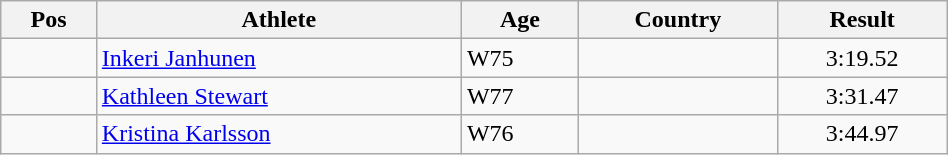<table class="wikitable"  style="text-align:center; width:50%;">
<tr>
<th>Pos</th>
<th>Athlete</th>
<th>Age</th>
<th>Country</th>
<th>Result</th>
</tr>
<tr>
<td align=center></td>
<td align=left><a href='#'>Inkeri Janhunen</a></td>
<td align=left>W75</td>
<td align=left></td>
<td>3:19.52</td>
</tr>
<tr>
<td align=center></td>
<td align=left><a href='#'>Kathleen Stewart</a></td>
<td align=left>W77</td>
<td align=left></td>
<td>3:31.47</td>
</tr>
<tr>
<td align=center></td>
<td align=left><a href='#'>Kristina Karlsson</a></td>
<td align=left>W76</td>
<td align=left></td>
<td>3:44.97</td>
</tr>
</table>
